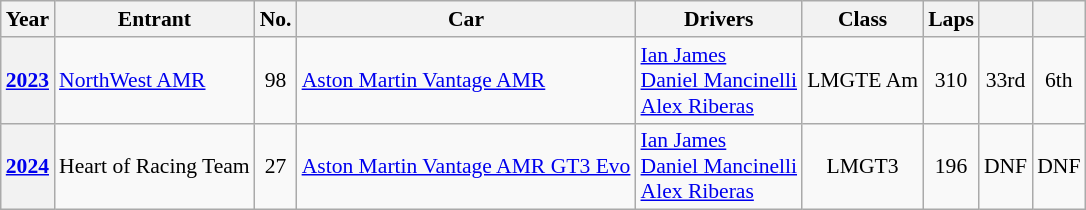<table class="wikitable" style="font-size:90%">
<tr>
<th>Year</th>
<th>Entrant</th>
<th>No.</th>
<th>Car</th>
<th>Drivers</th>
<th>Class</th>
<th>Laps</th>
<th></th>
<th></th>
</tr>
<tr align="center">
<th><a href='#'>2023</a></th>
<td align=left> <a href='#'>NorthWest AMR</a></td>
<td>98</td>
<td align=left><a href='#'>Aston Martin Vantage AMR</a></td>
<td align=left> <a href='#'>Ian James</a><br> <a href='#'>Daniel Mancinelli</a><br> <a href='#'>Alex Riberas</a></td>
<td>LMGTE Am</td>
<td>310</td>
<td>33rd</td>
<td>6th</td>
</tr>
<tr align="center">
<th><a href='#'>2024</a></th>
<td align=left> Heart of Racing Team</td>
<td>27</td>
<td align=left><a href='#'>Aston Martin Vantage AMR GT3 Evo</a></td>
<td align=left> <a href='#'>Ian James</a><br> <a href='#'>Daniel Mancinelli</a><br> <a href='#'>Alex Riberas</a></td>
<td>LMGT3</td>
<td>196</td>
<td>DNF</td>
<td>DNF</td>
</tr>
</table>
